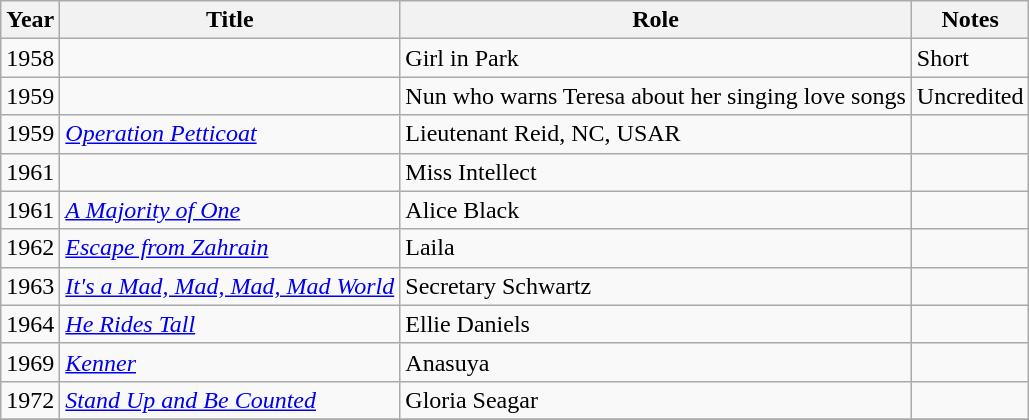<table class="wikitable sortable">
<tr>
<th>Year</th>
<th>Title</th>
<th>Role</th>
<th class="unsortable">Notes</th>
</tr>
<tr>
<td>1958</td>
<td><em></em></td>
<td>Girl in Park</td>
<td>Short</td>
</tr>
<tr>
<td>1959</td>
<td><em></em></td>
<td>Nun who warns Teresa about her singing love songs</td>
<td>Uncredited</td>
</tr>
<tr>
<td>1959</td>
<td><em><a href='#'>Operation Petticoat</a></em></td>
<td>Lieutenant Reid, NC, USAR</td>
<td></td>
</tr>
<tr>
<td>1961</td>
<td><em></em></td>
<td>Miss Intellect</td>
<td></td>
</tr>
<tr>
<td>1961</td>
<td><em><a href='#'>A Majority of One</a></em></td>
<td>Alice Black</td>
<td></td>
</tr>
<tr>
<td>1962</td>
<td><em><a href='#'>Escape from Zahrain</a></em></td>
<td>Laila</td>
<td></td>
</tr>
<tr>
<td>1963</td>
<td><em><a href='#'>It's a Mad, Mad, Mad, Mad World</a></em></td>
<td>Secretary Schwartz</td>
<td></td>
</tr>
<tr>
<td>1964</td>
<td><em><a href='#'>He Rides Tall</a></em></td>
<td>Ellie Daniels</td>
<td></td>
</tr>
<tr>
<td>1969</td>
<td><em><a href='#'>Kenner</a></em></td>
<td>Anasuya</td>
<td></td>
</tr>
<tr>
<td>1972</td>
<td><em><a href='#'>Stand Up and Be Counted</a></em></td>
<td>Gloria Seagar</td>
<td></td>
</tr>
<tr>
</tr>
</table>
